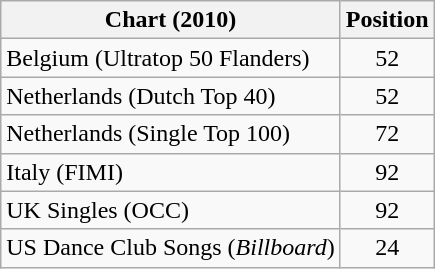<table class="wikitable sortable">
<tr>
<th>Chart (2010)</th>
<th>Position</th>
</tr>
<tr>
<td>Belgium (Ultratop 50 Flanders)</td>
<td style="text-align:center;">52</td>
</tr>
<tr>
<td>Netherlands (Dutch Top 40)</td>
<td style="text-align:center;">52</td>
</tr>
<tr>
<td>Netherlands (Single Top 100)</td>
<td style="text-align:center;">72</td>
</tr>
<tr>
<td>Italy (FIMI)</td>
<td style="text-align:center;">92</td>
</tr>
<tr>
<td>UK Singles (OCC)</td>
<td style="text-align:center;">92</td>
</tr>
<tr>
<td>US Dance Club Songs (<em>Billboard</em>)</td>
<td style="text-align:center;">24</td>
</tr>
</table>
